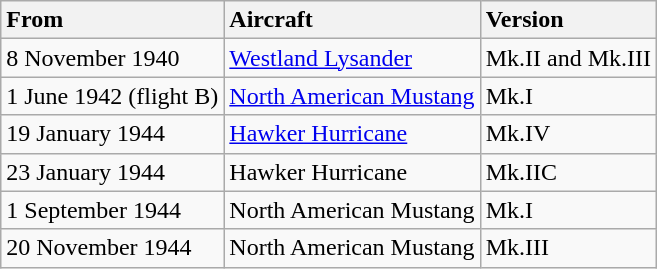<table class="wikitable">
<tr>
<th style="text-align: left;">From</th>
<th style="text-align: left;">Aircraft</th>
<th style="text-align: left;">Version</th>
</tr>
<tr>
<td>8 November 1940</td>
<td><a href='#'>Westland Lysander</a></td>
<td>Mk.II and Mk.III</td>
</tr>
<tr>
<td>1 June 1942 (flight B)</td>
<td><a href='#'>North American Mustang</a></td>
<td>Mk.I</td>
</tr>
<tr>
<td>19 January 1944</td>
<td><a href='#'>Hawker Hurricane</a></td>
<td>Mk.IV</td>
</tr>
<tr>
<td>23 January 1944</td>
<td>Hawker Hurricane</td>
<td>Mk.IIC</td>
</tr>
<tr>
<td>1 September 1944</td>
<td>North American Mustang</td>
<td>Mk.I</td>
</tr>
<tr>
<td>20 November 1944</td>
<td>North American Mustang</td>
<td>Mk.III</td>
</tr>
</table>
